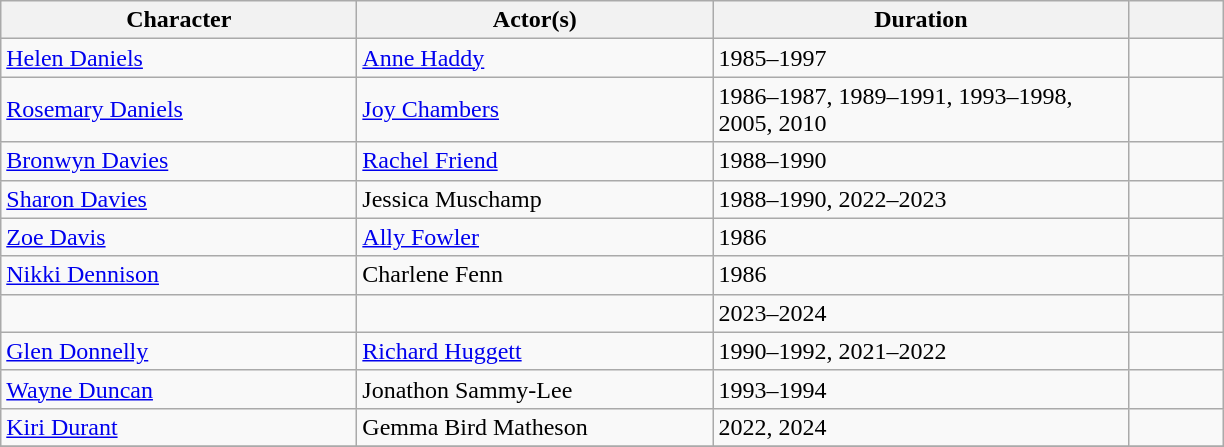<table class="wikitable">
<tr>
<th scope="col" width="230">Character</th>
<th scope="col" width="230">Actor(s)</th>
<th scope="col" width="270">Duration</th>
<th scope="col" width="55"></th>
</tr>
<tr>
<td><a href='#'>Helen Daniels</a></td>
<td><a href='#'>Anne Haddy</a></td>
<td>1985–1997</td>
<td></td>
</tr>
<tr>
<td><a href='#'>Rosemary Daniels</a></td>
<td><a href='#'>Joy Chambers</a></td>
<td>1986–1987, 1989–1991, 1993–1998, 2005, 2010</td>
<td></td>
</tr>
<tr>
<td><a href='#'>Bronwyn Davies</a></td>
<td><a href='#'>Rachel Friend</a></td>
<td>1988–1990</td>
<td></td>
</tr>
<tr>
<td><a href='#'>Sharon Davies</a></td>
<td>Jessica Muschamp</td>
<td>1988–1990, 2022–2023</td>
<td></td>
</tr>
<tr>
<td><a href='#'>Zoe Davis</a></td>
<td><a href='#'>Ally Fowler</a></td>
<td>1986</td>
<td></td>
</tr>
<tr>
<td><a href='#'>Nikki Dennison</a></td>
<td>Charlene Fenn</td>
<td>1986</td>
<td></td>
</tr>
<tr>
<td></td>
<td></td>
<td>2023–2024</td>
<td></td>
</tr>
<tr>
<td><a href='#'>Glen Donnelly</a></td>
<td><a href='#'>Richard Huggett</a></td>
<td>1990–1992, 2021–2022</td>
<td></td>
</tr>
<tr>
<td><a href='#'>Wayne Duncan</a></td>
<td>Jonathon Sammy-Lee</td>
<td>1993–1994</td>
<td></td>
</tr>
<tr>
<td><a href='#'>Kiri Durant</a></td>
<td>Gemma Bird Matheson</td>
<td>2022, 2024</td>
<td></td>
</tr>
<tr>
</tr>
</table>
